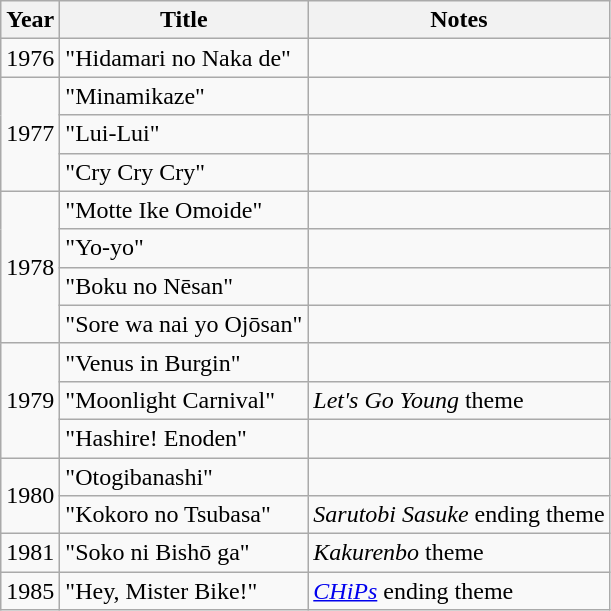<table class="wikitable">
<tr>
<th>Year</th>
<th>Title</th>
<th>Notes</th>
</tr>
<tr>
<td>1976</td>
<td>"Hidamari no Naka de"</td>
<td></td>
</tr>
<tr>
<td rowspan="3">1977</td>
<td>"Minamikaze"</td>
<td></td>
</tr>
<tr>
<td>"Lui-Lui"</td>
<td></td>
</tr>
<tr>
<td>"Cry Cry Cry"</td>
<td></td>
</tr>
<tr>
<td rowspan="4">1978</td>
<td>"Motte Ike Omoide"</td>
<td></td>
</tr>
<tr>
<td>"Yo-yo"</td>
<td></td>
</tr>
<tr>
<td>"Boku no Nēsan"</td>
<td></td>
</tr>
<tr>
<td>"Sore wa nai yo Ojōsan"</td>
<td></td>
</tr>
<tr>
<td rowspan="3">1979</td>
<td>"Venus in Burgin"</td>
<td></td>
</tr>
<tr>
<td>"Moonlight Carnival"</td>
<td><em>Let's Go Young</em> theme</td>
</tr>
<tr>
<td>"Hashire! Enoden"</td>
<td></td>
</tr>
<tr>
<td rowspan="2">1980</td>
<td>"Otogibanashi"</td>
<td></td>
</tr>
<tr>
<td>"Kokoro no Tsubasa"</td>
<td><em>Sarutobi Sasuke</em> ending theme</td>
</tr>
<tr>
<td>1981</td>
<td>"Soko ni Bishō ga"</td>
<td><em>Kakurenbo</em> theme</td>
</tr>
<tr>
<td>1985</td>
<td>"Hey, Mister Bike!"</td>
<td><em><a href='#'>CHiPs</a></em> ending theme</td>
</tr>
</table>
